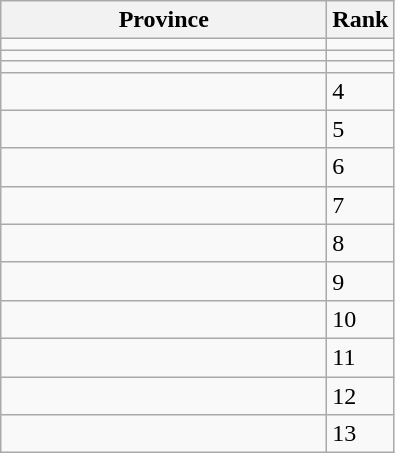<table class="wikitable">
<tr>
<th width=210>Province</th>
<th width=15>Rank</th>
</tr>
<tr>
<td></td>
<td></td>
</tr>
<tr>
<td></td>
<td></td>
</tr>
<tr>
<td></td>
<td></td>
</tr>
<tr>
<td></td>
<td>4</td>
</tr>
<tr>
<td></td>
<td>5</td>
</tr>
<tr>
<td></td>
<td>6</td>
</tr>
<tr>
<td></td>
<td>7</td>
</tr>
<tr>
<td></td>
<td>8</td>
</tr>
<tr>
<td></td>
<td>9</td>
</tr>
<tr>
<td></td>
<td>10</td>
</tr>
<tr>
<td></td>
<td>11</td>
</tr>
<tr>
<td></td>
<td>12</td>
</tr>
<tr>
<td></td>
<td>13</td>
</tr>
</table>
